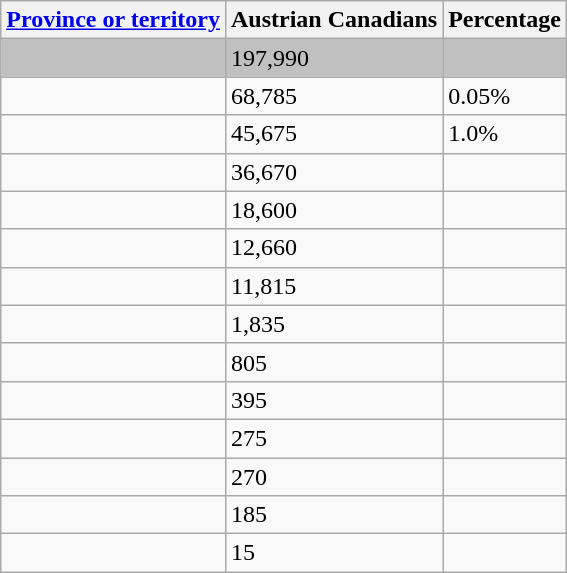<table class="wikitable sortable">
<tr>
<th><a href='#'>Province or territory</a></th>
<th>Austrian Canadians</th>
<th>Percentage</th>
</tr>
<tr>
<td style="background:silver"></td>
<td style="background:silver">197,990</td>
<td style="background:silver"></td>
</tr>
<tr>
<td></td>
<td>68,785</td>
<td>0.05%</td>
</tr>
<tr>
<td></td>
<td>45,675</td>
<td>1.0%</td>
</tr>
<tr>
<td></td>
<td>36,670</td>
<td></td>
</tr>
<tr>
<td></td>
<td>18,600</td>
<td></td>
</tr>
<tr>
<td></td>
<td>12,660</td>
<td></td>
</tr>
<tr>
<td></td>
<td>11,815</td>
<td></td>
</tr>
<tr>
<td></td>
<td>1,835</td>
<td></td>
</tr>
<tr>
<td></td>
<td>805</td>
<td></td>
</tr>
<tr>
<td></td>
<td>395</td>
<td></td>
</tr>
<tr>
<td></td>
<td>275</td>
<td></td>
</tr>
<tr>
<td></td>
<td>270</td>
<td></td>
</tr>
<tr>
<td></td>
<td>185</td>
<td></td>
</tr>
<tr>
<td></td>
<td>15</td>
<td></td>
</tr>
</table>
